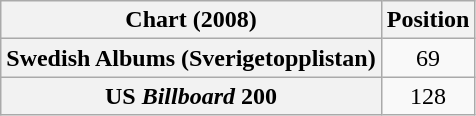<table class="wikitable plainrowheaders sortable">
<tr>
<th>Chart (2008)</th>
<th>Position</th>
</tr>
<tr>
<th scope="row">Swedish Albums (Sverigetopplistan)</th>
<td style="text-align:center;">69</td>
</tr>
<tr>
<th scope="row">US <em>Billboard</em> 200</th>
<td style="text-align:center;">128</td>
</tr>
</table>
